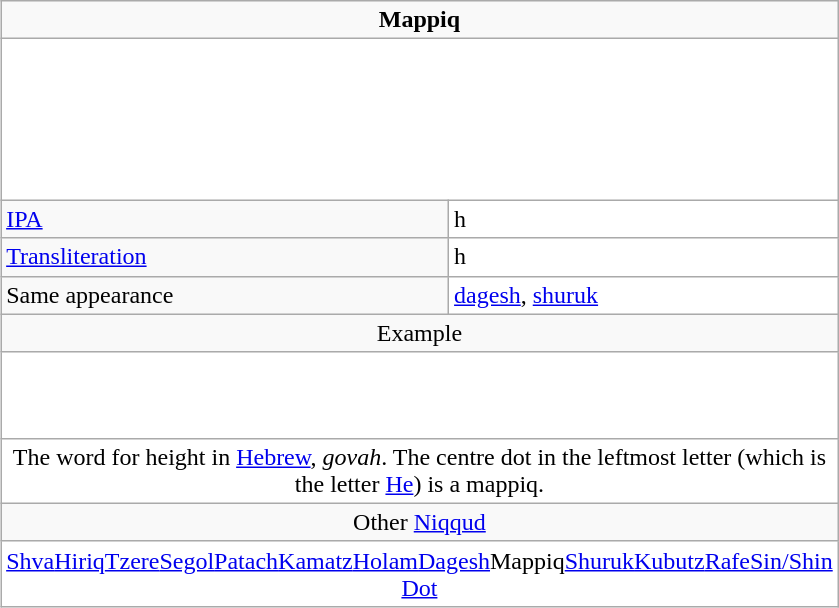<table align="right" class="wikitable">
<tr>
<td colspan="2" style="text-align:center;"><strong>Mappiq</strong></td>
</tr>
<tr>
<td colspan="2" align="center" style="background:white;height:100px"></td>
</tr>
<tr>
<td><a href='#'>IPA</a></td>
<td style="background:white">h</td>
</tr>
<tr>
<td><a href='#'>Transliteration</a></td>
<td style="background:white">h</td>
</tr>
<tr>
<td>Same appearance</td>
<td style="background:white"><a href='#'>dagesh</a>, <a href='#'>shuruk</a></td>
</tr>
<tr>
<td colspan="2" style="text-align:center;">Example</td>
</tr>
<tr>
<td colspan="2" align="center" style="background:white;height:50px"></td>
</tr>
<tr>
<td colspan="2" style="width:250px;background:white; text-align:center;">The word for height in <a href='#'>Hebrew</a>, <em>govah</em>. The centre dot in the leftmost letter (which is the letter <a href='#'>He</a>) is a mappiq.</td>
</tr>
<tr>
<td colspan="2" style="text-align:center;">Other <a href='#'>Niqqud</a></td>
</tr>
<tr>
<td colspan="2" style="width:250px;background:white; text-align:center;"><a href='#'>Shva</a><a href='#'>Hiriq</a><a href='#'>Tzere</a><a href='#'>Segol</a><a href='#'>Patach</a><a href='#'>Kamatz</a><a href='#'>Holam</a><a href='#'>Dagesh</a>Mappiq<a href='#'>Shuruk</a><a href='#'>Kubutz</a><a href='#'>Rafe</a><a href='#'>Sin/Shin Dot</a></td>
</tr>
</table>
